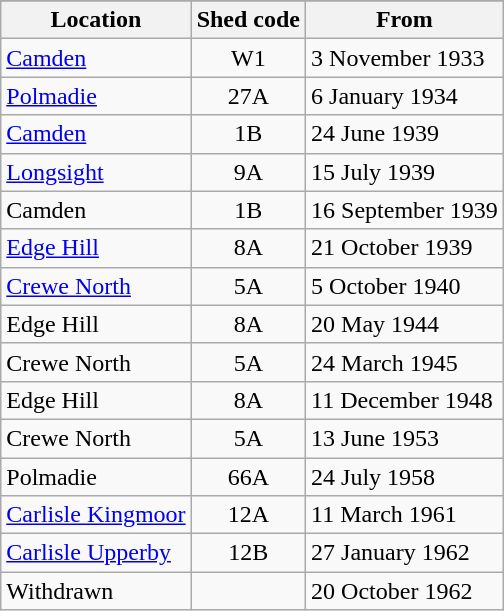<table class="wikitable" |>
<tr>
</tr>
<tr>
<th>Location</th>
<th>Shed code</th>
<th>From</th>
</tr>
<tr>
<td><a href='#'>Camden</a></td>
<td style="text-align: center;">W1</td>
<td>3 November 1933</td>
</tr>
<tr>
<td><a href='#'>Polmadie</a></td>
<td style="text-align: center;">27A</td>
<td>6 January 1934</td>
</tr>
<tr>
<td><a href='#'>Camden</a></td>
<td style="text-align: center;">1B</td>
<td>24 June 1939</td>
</tr>
<tr>
<td><a href='#'>Longsight</a></td>
<td style="text-align: center;">9A</td>
<td>15 July 1939</td>
</tr>
<tr>
<td>Camden</td>
<td style="text-align: center;">1B</td>
<td>16 September 1939</td>
</tr>
<tr>
<td><a href='#'>Edge Hill</a></td>
<td style="text-align: center;">8A</td>
<td>21 October 1939</td>
</tr>
<tr>
<td><a href='#'>Crewe North</a></td>
<td style="text-align: center;">5A</td>
<td>5 October 1940</td>
</tr>
<tr>
<td>Edge Hill</td>
<td style="text-align: center;">8A</td>
<td>20 May 1944</td>
</tr>
<tr>
<td>Crewe North</td>
<td style="text-align: center;">5A</td>
<td>24 March 1945</td>
</tr>
<tr>
<td>Edge Hill</td>
<td style="text-align: center;">8A</td>
<td>11 December 1948</td>
</tr>
<tr>
<td>Crewe North</td>
<td style="text-align: center;">5A</td>
<td>13 June 1953</td>
</tr>
<tr>
<td>Polmadie</td>
<td style="text-align: center;">66A</td>
<td>24 July 1958</td>
</tr>
<tr>
<td><a href='#'>Carlisle Kingmoor</a></td>
<td style="text-align: center;">12A</td>
<td>11 March 1961</td>
</tr>
<tr>
<td><a href='#'>Carlisle Upperby</a></td>
<td style="text-align: center;">12B</td>
<td>27 January 1962</td>
</tr>
<tr>
<td>Withdrawn</td>
<td style="text-align: center;"></td>
<td>20 October 1962</td>
</tr>
</table>
